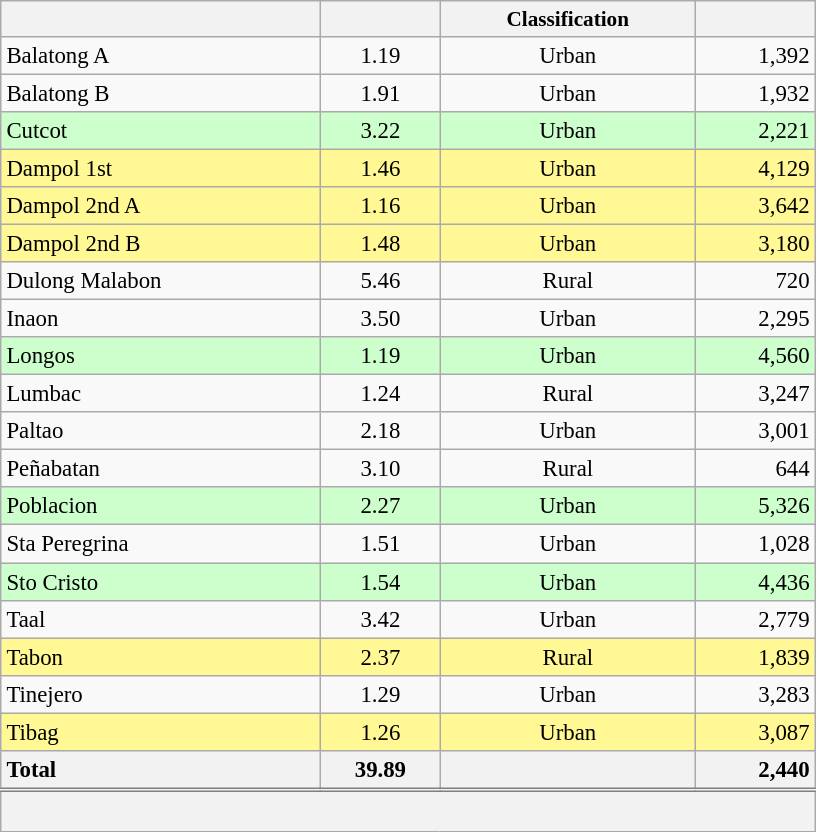<table width=43%; class="wikitable sortable" style="margin-left: auto; margin-right: auto; border: none; size:90;text-align:left; font-size:95%">
<tr style="font-size:93%;">
<th></th>
<th></th>
<th>Classification</th>
<th></th>
</tr>
<tr>
<td>Balatong A</td>
<td align=center>1.19</td>
<td align=center>Urban</td>
<td align=right>1,392</td>
</tr>
<tr>
<td>Balatong B</td>
<td align=center>1.91</td>
<td align=center>Urban</td>
<td align=right>1,932</td>
</tr>
<tr style="text-align:left;background-color:#CCFFCC">
<td>Cutcot</td>
<td align=center>3.22</td>
<td align=center>Urban</td>
<td align=right>2,221</td>
</tr>
<tr style="text-align:left;background-color:#FFF895">
<td>Dampol 1st</td>
<td align=center>1.46</td>
<td align=center>Urban</td>
<td align=right>4,129</td>
</tr>
<tr style="text-align:left;background-color:#FFF895">
<td>Dampol 2nd A</td>
<td align=center>1.16</td>
<td align=center>Urban</td>
<td align=right>3,642</td>
</tr>
<tr style="text-align:left;background-color:#FFF895">
<td>Dampol 2nd B</td>
<td align=center>1.48</td>
<td align=center>Urban</td>
<td align=right>3,180</td>
</tr>
<tr>
<td>Dulong Malabon</td>
<td align=center>5.46</td>
<td align=center>Rural</td>
<td align=right>720</td>
</tr>
<tr>
<td>Inaon</td>
<td align=center>3.50</td>
<td align=center>Urban</td>
<td align=right>2,295</td>
</tr>
<tr style="text-align:left;background-color:#CCFFCC">
<td>Longos</td>
<td align=center>1.19</td>
<td align=center>Urban</td>
<td align=right>4,560</td>
</tr>
<tr>
<td>Lumbac</td>
<td align=center>1.24</td>
<td align=center>Rural</td>
<td align=right>3,247</td>
</tr>
<tr>
<td>Paltao</td>
<td align=center>2.18</td>
<td align=center>Urban</td>
<td align=right>3,001</td>
</tr>
<tr>
<td>Peñabatan</td>
<td align=center>3.10</td>
<td align=center>Rural</td>
<td align=right>644</td>
</tr>
<tr style="text-align:left;background-color:#CCFFCC">
<td>Poblacion</td>
<td align=center>2.27</td>
<td align=center>Urban</td>
<td align=right>5,326</td>
</tr>
<tr>
<td>Sta Peregrina</td>
<td align=center>1.51</td>
<td align=center>Urban</td>
<td align=right>1,028</td>
</tr>
<tr style="text-align:left;background-color:#CCFFCC">
<td>Sto Cristo</td>
<td align=center>1.54</td>
<td align=center>Urban</td>
<td align=right>4,436</td>
</tr>
<tr>
<td>Taal</td>
<td align=center>3.42</td>
<td align=center>Urban</td>
<td align=right>2,779</td>
</tr>
<tr style="text-align:left;background-color:#FFF895">
<td>Tabon</td>
<td align=center>2.37</td>
<td align=center>Rural</td>
<td align=right>1,839</td>
</tr>
<tr>
<td>Tinejero</td>
<td align=center>1.29</td>
<td align=center>Urban</td>
<td align=right>3,283</td>
</tr>
<tr style="text-align:left;background-color:#FFF895">
<td>Tibag</td>
<td align=center>1.26</td>
<td align=center>Urban</td>
<td align=right>3,087</td>
</tr>
<tr class="sortbottom">
<th scope="col" style="text-align: left;">Total</th>
<th scope="col" style="text-align:center;">39.89</th>
<th scope="col" style="text-align:center;"></th>
<th scope="col" style="text-align:right;">2,440</th>
</tr>
<tr class="sortbottom" style="background-color:#F2F2F2;border-top:double grey;line-height:1.3em;">
<td colspan="13"><br></td>
</tr>
</table>
